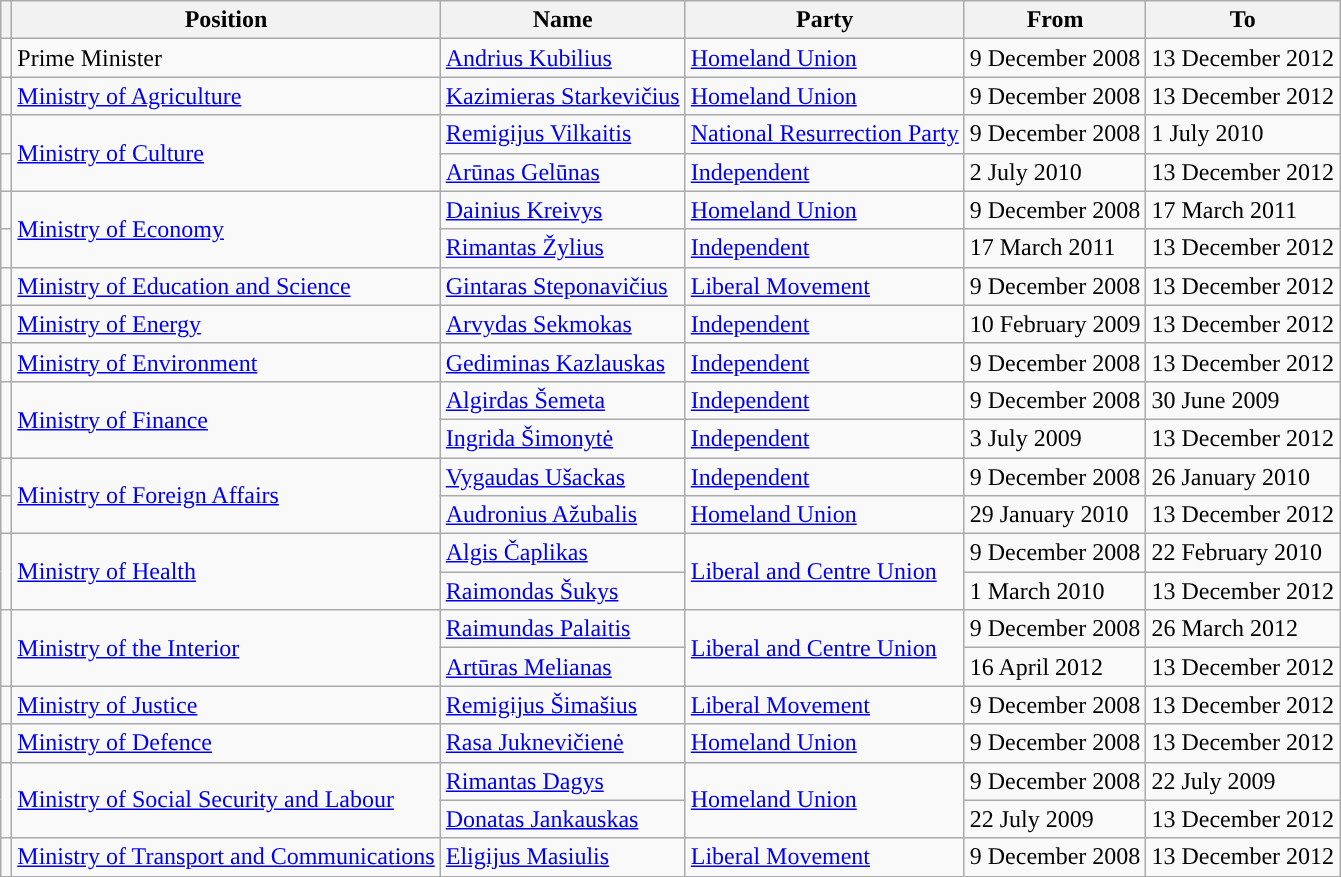<table class="wikitable">
<tr>
<th></th>
<th>Position</th>
<th>Name</th>
<th>Party</th>
<th>From</th>
<th>To</th>
</tr>
<tr>
<td style="background-color: "></td>
<td>Prime Minister</td>
<td><a href='#'>Andrius Kubilius</a></td>
<td><a href='#'>Homeland Union</a></td>
<td>9 December 2008</td>
<td>13 December 2012</td>
</tr>
<tr>
<td style="background-color: "></td>
<td><a href='#'>Ministry of Agriculture</a></td>
<td><a href='#'>Kazimieras Starkevičius</a></td>
<td><a href='#'>Homeland Union</a></td>
<td>9 December 2008</td>
<td>13 December 2012</td>
</tr>
<tr>
<td style="background-color: "></td>
<td rowspan=2><a href='#'>Ministry of Culture</a></td>
<td><a href='#'>Remigijus Vilkaitis</a></td>
<td><a href='#'>National Resurrection Party</a></td>
<td>9 December 2008</td>
<td>1 July 2010</td>
</tr>
<tr>
<td style="background-color: "></td>
<td><a href='#'>Arūnas Gelūnas</a></td>
<td><a href='#'>Independent</a></td>
<td>2 July 2010</td>
<td>13 December 2012</td>
</tr>
<tr>
<td style="background-color: "></td>
<td rowspan=2><a href='#'>Ministry of Economy</a></td>
<td><a href='#'>Dainius Kreivys</a></td>
<td><a href='#'>Homeland Union</a></td>
<td>9 December 2008</td>
<td>17 March 2011</td>
</tr>
<tr>
<td style="background-color: "></td>
<td><a href='#'>Rimantas Žylius</a></td>
<td><a href='#'>Independent</a></td>
<td>17 March 2011</td>
<td>13 December 2012</td>
</tr>
<tr>
<td style="background-color: "></td>
<td><a href='#'>Ministry of Education and Science</a></td>
<td><a href='#'>Gintaras Steponavičius</a></td>
<td><a href='#'>Liberal Movement</a></td>
<td>9 December 2008</td>
<td>13 December 2012</td>
</tr>
<tr>
<td style="background-color: "></td>
<td><a href='#'>Ministry of Energy</a></td>
<td><a href='#'>Arvydas Sekmokas</a></td>
<td><a href='#'>Independent</a></td>
<td>10 February 2009</td>
<td>13 December 2012</td>
</tr>
<tr>
<td style="background-color: "></td>
<td><a href='#'>Ministry of Environment</a></td>
<td><a href='#'>Gediminas Kazlauskas</a></td>
<td><a href='#'>Independent</a></td>
<td>9 December 2008</td>
<td>13 December 2012</td>
</tr>
<tr>
<td rowspan=2 style="background-color: "></td>
<td rowspan=2><a href='#'>Ministry of Finance</a></td>
<td><a href='#'>Algirdas Šemeta</a></td>
<td><a href='#'>Independent</a></td>
<td>9 December 2008</td>
<td>30 June 2009</td>
</tr>
<tr>
<td><a href='#'>Ingrida Šimonytė</a></td>
<td><a href='#'>Independent</a></td>
<td>3 July 2009</td>
<td>13 December 2012</td>
</tr>
<tr>
<td style="background-color: "></td>
<td rowspan=2><a href='#'>Ministry of Foreign Affairs</a></td>
<td><a href='#'>Vygaudas Ušackas</a></td>
<td><a href='#'>Independent</a></td>
<td>9 December 2008</td>
<td>26 January 2010</td>
</tr>
<tr>
<td style="background-color: "></td>
<td><a href='#'>Audronius Ažubalis</a></td>
<td><a href='#'>Homeland Union</a></td>
<td>29 January 2010</td>
<td>13 December 2012</td>
</tr>
<tr>
<td rowspan=2 style="background-color: "></td>
<td rowspan=2><a href='#'>Ministry of Health</a></td>
<td><a href='#'>Algis Čaplikas</a></td>
<td rowspan=2><a href='#'>Liberal and Centre Union</a></td>
<td>9 December 2008</td>
<td>22 February 2010</td>
</tr>
<tr>
<td><a href='#'>Raimondas Šukys</a></td>
<td>1 March 2010</td>
<td>13 December 2012</td>
</tr>
<tr>
<td rowspan=2 style="background-color: "></td>
<td rowspan=2><a href='#'>Ministry of the Interior</a></td>
<td><a href='#'>Raimundas Palaitis</a></td>
<td rowspan=2><a href='#'>Liberal and Centre Union</a></td>
<td>9 December 2008</td>
<td>26 March 2012</td>
</tr>
<tr>
<td><a href='#'>Artūras Melianas</a></td>
<td>16 April 2012</td>
<td>13 December 2012</td>
</tr>
<tr>
<td style="background-color: "></td>
<td><a href='#'>Ministry of Justice</a></td>
<td><a href='#'>Remigijus Šimašius</a></td>
<td><a href='#'>Liberal Movement</a></td>
<td>9 December 2008</td>
<td>13 December 2012</td>
</tr>
<tr>
<td style="background-color: "></td>
<td><a href='#'>Ministry of Defence</a></td>
<td><a href='#'>Rasa Juknevičienė</a></td>
<td><a href='#'>Homeland Union</a></td>
<td>9 December 2008</td>
<td>13 December 2012</td>
</tr>
<tr>
<td rowspan=2 style="background-color: "></td>
<td rowspan=2><a href='#'>Ministry of Social Security and Labour</a></td>
<td><a href='#'>Rimantas Dagys</a></td>
<td rowspan=2><a href='#'>Homeland Union</a></td>
<td>9 December 2008</td>
<td>22 July 2009</td>
</tr>
<tr>
<td><a href='#'>Donatas Jankauskas</a></td>
<td>22 July 2009</td>
<td>13 December 2012</td>
</tr>
<tr>
<td style="background-color: "></td>
<td><a href='#'>Ministry of Transport and Communications</a></td>
<td><a href='#'>Eligijus Masiulis</a></td>
<td><a href='#'>Liberal Movement</a></td>
<td>9 December 2008</td>
<td>13 December 2012</td>
</tr>
</table>
